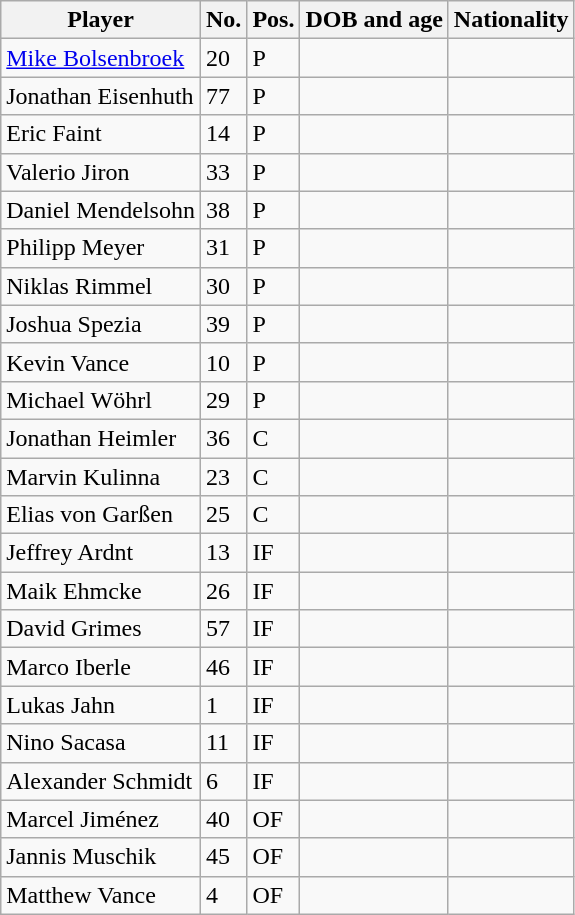<table class="wikitable sortable">
<tr>
<th>Player</th>
<th>No.</th>
<th>Pos.</th>
<th>DOB and age</th>
<th>Nationality</th>
</tr>
<tr>
<td><a href='#'>Mike Bolsenbroek</a></td>
<td>20</td>
<td>P</td>
<td></td>
<td></td>
</tr>
<tr>
<td>Jonathan Eisenhuth</td>
<td>77</td>
<td>P</td>
<td></td>
<td></td>
</tr>
<tr>
<td>Eric Faint</td>
<td>14</td>
<td>P</td>
<td></td>
<td></td>
</tr>
<tr>
<td>Valerio Jiron</td>
<td>33</td>
<td>P</td>
<td></td>
<td></td>
</tr>
<tr>
<td>Daniel Mendelsohn</td>
<td>38</td>
<td>P</td>
<td></td>
<td></td>
</tr>
<tr>
<td>Philipp Meyer</td>
<td>31</td>
<td>P</td>
<td></td>
<td></td>
</tr>
<tr>
<td>Niklas Rimmel</td>
<td>30</td>
<td>P</td>
<td></td>
<td></td>
</tr>
<tr>
<td>Joshua Spezia</td>
<td>39</td>
<td>P</td>
<td></td>
<td></td>
</tr>
<tr>
<td>Kevin Vance</td>
<td>10</td>
<td>P</td>
<td></td>
<td></td>
</tr>
<tr>
<td>Michael Wöhrl</td>
<td>29</td>
<td>P</td>
<td></td>
<td></td>
</tr>
<tr>
<td>Jonathan Heimler</td>
<td>36</td>
<td>C</td>
<td></td>
<td></td>
</tr>
<tr>
<td>Marvin Kulinna</td>
<td>23</td>
<td>C</td>
<td></td>
<td></td>
</tr>
<tr>
<td>Elias von Garßen</td>
<td>25</td>
<td>C</td>
<td></td>
<td></td>
</tr>
<tr>
<td>Jeffrey Ardnt</td>
<td>13</td>
<td>IF</td>
<td></td>
<td></td>
</tr>
<tr>
<td>Maik Ehmcke</td>
<td>26</td>
<td>IF</td>
<td></td>
<td></td>
</tr>
<tr>
<td>David Grimes</td>
<td>57</td>
<td>IF</td>
<td></td>
<td></td>
</tr>
<tr>
<td>Marco Iberle</td>
<td>46</td>
<td>IF</td>
<td></td>
<td></td>
</tr>
<tr>
<td>Lukas Jahn</td>
<td>1</td>
<td>IF</td>
<td></td>
<td></td>
</tr>
<tr>
<td>Nino Sacasa</td>
<td>11</td>
<td>IF</td>
<td></td>
<td></td>
</tr>
<tr>
<td>Alexander Schmidt</td>
<td>6</td>
<td>IF</td>
<td></td>
<td></td>
</tr>
<tr>
<td>Marcel Jiménez</td>
<td>40</td>
<td>OF</td>
<td></td>
<td></td>
</tr>
<tr>
<td>Jannis Muschik</td>
<td>45</td>
<td>OF</td>
<td></td>
<td></td>
</tr>
<tr>
<td>Matthew Vance</td>
<td>4</td>
<td>OF</td>
<td></td>
<td></td>
</tr>
</table>
